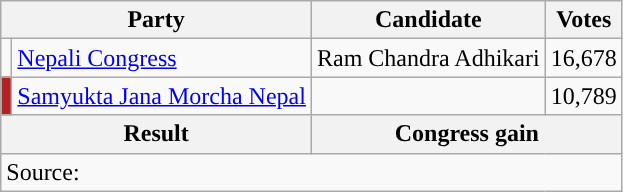<table class="wikitable">
<tr>
<th colspan="2">Party</th>
<th>Candidate</th>
<th>Votes</th>
</tr>
<tr>
<td style="background-color:"></td>
<td><a href='#'>Nepali Congress</a></td>
<td>Ram Chandra Adhikari</td>
<td>16,678</td>
</tr>
<tr>
<td style="background-color:firebrick"></td>
<td><a href='#'>Samyukta Jana Morcha Nepal</a></td>
<td></td>
<td>10,789</td>
</tr>
<tr>
<th colspan="2">Result</th>
<th colspan="2">Congress gain</th>
</tr>
<tr>
<td colspan="4">Source: </td>
</tr>
</table>
